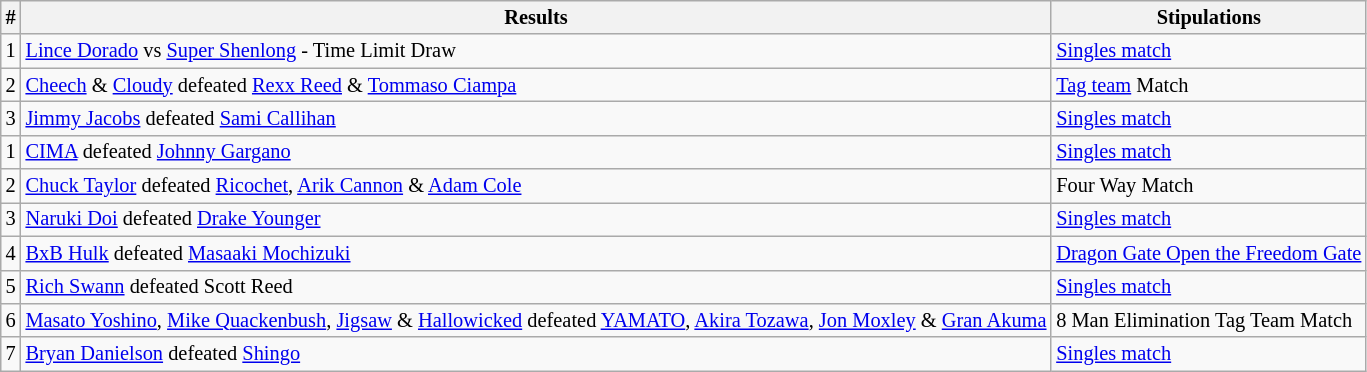<table style="font-size: 85%" class="wikitable">
<tr>
<th><strong>#</strong></th>
<th><strong>Results</strong></th>
<th><strong>Stipulations</strong><br></th>
</tr>
<tr>
<td> 1</td>
<td><a href='#'>Lince Dorado</a> vs <a href='#'>Super Shenlong</a> - Time Limit Draw</td>
<td><a href='#'>Singles match</a></td>
</tr>
<tr>
<td> 2</td>
<td><a href='#'>Cheech</a> & <a href='#'>Cloudy</a> defeated <a href='#'>Rexx Reed</a> & <a href='#'>Tommaso Ciampa</a></td>
<td><a href='#'>Tag team</a> Match</td>
</tr>
<tr>
<td> 3</td>
<td><a href='#'>Jimmy Jacobs</a> defeated <a href='#'>Sami Callihan</a></td>
<td><a href='#'>Singles match</a></td>
</tr>
<tr>
<td>1</td>
<td><a href='#'>CIMA</a> defeated <a href='#'>Johnny Gargano</a></td>
<td><a href='#'>Singles match</a></td>
</tr>
<tr>
<td>2</td>
<td><a href='#'>Chuck Taylor</a> defeated <a href='#'>Ricochet</a>, <a href='#'>Arik Cannon</a> & <a href='#'>Adam Cole</a></td>
<td>Four Way Match</td>
</tr>
<tr>
<td>3</td>
<td><a href='#'>Naruki Doi</a> defeated <a href='#'>Drake Younger</a></td>
<td><a href='#'>Singles match</a></td>
</tr>
<tr>
<td>4</td>
<td><a href='#'>BxB Hulk</a> defeated <a href='#'>Masaaki Mochizuki</a></td>
<td><a href='#'>Dragon Gate Open the Freedom Gate</a></td>
</tr>
<tr>
<td>5</td>
<td><a href='#'>Rich Swann</a> defeated Scott Reed</td>
<td><a href='#'>Singles match</a></td>
</tr>
<tr>
<td>6</td>
<td><a href='#'>Masato Yoshino</a>, <a href='#'>Mike Quackenbush</a>, <a href='#'>Jigsaw</a> & <a href='#'>Hallowicked</a> defeated <a href='#'>YAMATO</a>, <a href='#'>Akira Tozawa</a>, <a href='#'>Jon Moxley</a> & <a href='#'>Gran Akuma</a></td>
<td>8 Man Elimination Tag Team Match</td>
</tr>
<tr>
<td>7</td>
<td><a href='#'>Bryan Danielson</a> defeated <a href='#'>Shingo</a></td>
<td><a href='#'>Singles match</a></td>
</tr>
</table>
